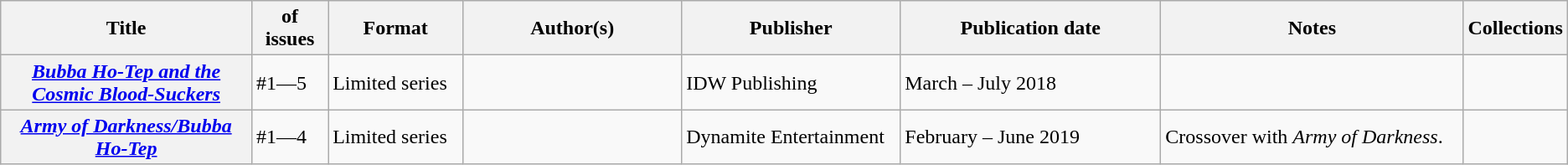<table class="wikitable">
<tr>
<th>Title</th>
<th style="width:40pt"> of issues</th>
<th style="width:75pt">Format</th>
<th style="width:125pt">Author(s)</th>
<th style="width:125pt">Publisher</th>
<th style="width:150pt">Publication date</th>
<th style="width:175pt">Notes</th>
<th>Collections</th>
</tr>
<tr>
<th><em><a href='#'>Bubba Ho-Tep and the Cosmic Blood-Suckers</a></em></th>
<td>#1—5</td>
<td>Limited series</td>
<td></td>
<td>IDW Publishing</td>
<td>March – July 2018</td>
<td></td>
<td></td>
</tr>
<tr>
<th><em><a href='#'>Army of Darkness/Bubba Ho-Tep</a></em></th>
<td>#1—4</td>
<td>Limited series</td>
<td></td>
<td>Dynamite Entertainment</td>
<td>February – June 2019</td>
<td>Crossover with <em>Army of Darkness</em>.</td>
<td></td>
</tr>
</table>
